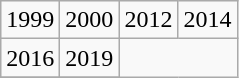<table class="wikitable">
<tr>
<td>1999</td>
<td>2000</td>
<td>2012</td>
<td>2014</td>
</tr>
<tr>
<td>2016</td>
<td>2019</td>
</tr>
<tr>
</tr>
</table>
